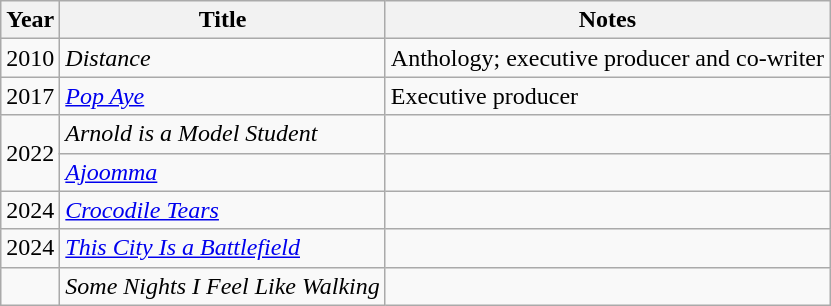<table class="wikitable sortable">
<tr>
<th>Year</th>
<th>Title</th>
<th class="unsortable">Notes</th>
</tr>
<tr>
<td>2010</td>
<td><em>Distance</em></td>
<td>Anthology; executive producer and co-writer</td>
</tr>
<tr>
<td>2017</td>
<td><em><a href='#'>Pop Aye</a></em></td>
<td>Executive producer</td>
</tr>
<tr>
<td rowspan=2>2022</td>
<td><em>Arnold is a Model Student</em></td>
<td></td>
</tr>
<tr>
<td><em><a href='#'>Ajoomma</a></em></td>
<td></td>
</tr>
<tr>
<td>2024</td>
<td><em><a href='#'>Crocodile Tears</a></em></td>
<td></td>
</tr>
<tr>
<td>2024</td>
<td><em><a href='#'>This City Is a Battlefield</a></em></td>
<td></td>
</tr>
<tr>
<td></td>
<td><em>Some Nights I Feel Like Walking</em></td>
<td></td>
</tr>
</table>
